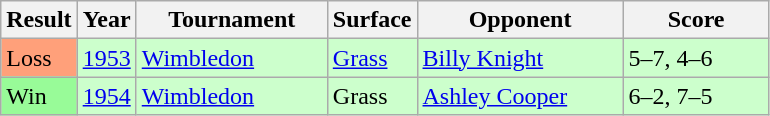<table class="sortable wikitable">
<tr>
<th>Result</th>
<th>Year</th>
<th style="width:120px">Tournament</th>
<th>Surface</th>
<th style="width:130px">Opponent</th>
<th style="width:90px" class="unsortable">Score</th>
</tr>
<tr style="background:#ccffcc;">
<td style="background:#ffa07a;">Loss</td>
<td><a href='#'>1953</a></td>
<td><a href='#'>Wimbledon</a></td>
<td><a href='#'>Grass</a></td>
<td> <a href='#'>Billy Knight</a></td>
<td>5–7, 4–6</td>
</tr>
<tr style="background:#ccffcc;">
<td style=background:#98fb98>Win</td>
<td><a href='#'>1954</a></td>
<td><a href='#'>Wimbledon</a></td>
<td>Grass</td>
<td> <a href='#'>Ashley Cooper</a></td>
<td>6–2, 7–5</td>
</tr>
</table>
